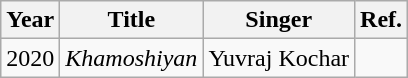<table Class="wikitable" style="text-align:center;">
<tr>
<th>Year</th>
<th>Title</th>
<th>Singer</th>
<th>Ref.</th>
</tr>
<tr>
<td>2020</td>
<td><em>Khamoshiyan</em></td>
<td>Yuvraj Kochar</td>
<td></td>
</tr>
</table>
